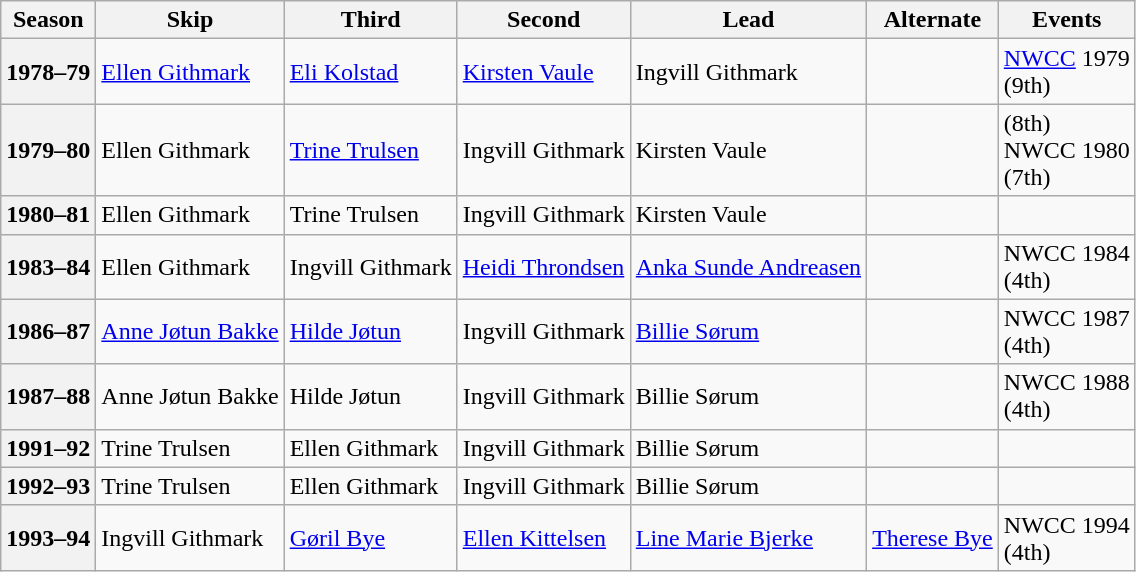<table class="wikitable">
<tr>
<th scope="col">Season</th>
<th scope="col">Skip</th>
<th scope="col">Third</th>
<th scope="col">Second</th>
<th scope="col">Lead</th>
<th scope="col">Alternate</th>
<th scope="col">Events</th>
</tr>
<tr>
<th scope="row">1978–79</th>
<td><a href='#'>Ellen Githmark</a></td>
<td><a href='#'>Eli Kolstad</a></td>
<td><a href='#'>Kirsten Vaule</a></td>
<td>Ingvill Githmark</td>
<td></td>
<td><a href='#'>NWCC</a> 1979 <br> (9th)</td>
</tr>
<tr>
<th scope="row">1979–80</th>
<td>Ellen Githmark</td>
<td><a href='#'>Trine Trulsen</a></td>
<td>Ingvill Githmark</td>
<td>Kirsten Vaule</td>
<td></td>
<td> (8th)<br>NWCC 1980 <br> (7th)</td>
</tr>
<tr>
<th scope="row">1980–81</th>
<td>Ellen Githmark</td>
<td>Trine Trulsen</td>
<td>Ingvill Githmark</td>
<td>Kirsten Vaule</td>
<td></td>
<td> </td>
</tr>
<tr>
<th scope="row">1983–84</th>
<td>Ellen Githmark</td>
<td>Ingvill Githmark</td>
<td><a href='#'>Heidi Throndsen</a></td>
<td><a href='#'>Anka Sunde Andreasen</a></td>
<td></td>
<td>NWCC 1984 <br> (4th)</td>
</tr>
<tr>
<th scope="row">1986–87</th>
<td><a href='#'>Anne Jøtun Bakke</a></td>
<td><a href='#'>Hilde Jøtun</a></td>
<td>Ingvill Githmark</td>
<td><a href='#'>Billie Sørum</a></td>
<td></td>
<td>NWCC 1987 <br> (4th)</td>
</tr>
<tr>
<th scope="row">1987–88</th>
<td>Anne Jøtun Bakke</td>
<td>Hilde Jøtun</td>
<td>Ingvill Githmark</td>
<td>Billie Sørum</td>
<td></td>
<td>NWCC 1988 <br> (4th)</td>
</tr>
<tr>
<th scope="row">1991–92</th>
<td>Trine Trulsen</td>
<td>Ellen Githmark</td>
<td>Ingvill Githmark</td>
<td>Billie Sørum</td>
<td></td>
<td> </td>
</tr>
<tr>
<th scope="row">1992–93</th>
<td>Trine Trulsen</td>
<td>Ellen Githmark</td>
<td>Ingvill Githmark</td>
<td>Billie Sørum</td>
<td></td>
<td> </td>
</tr>
<tr>
<th scope="row">1993–94</th>
<td>Ingvill Githmark</td>
<td><a href='#'>Gøril Bye</a></td>
<td><a href='#'>Ellen Kittelsen</a></td>
<td><a href='#'>Line Marie Bjerke</a></td>
<td><a href='#'>Therese Bye</a></td>
<td>NWCC 1994 <br> (4th)</td>
</tr>
</table>
